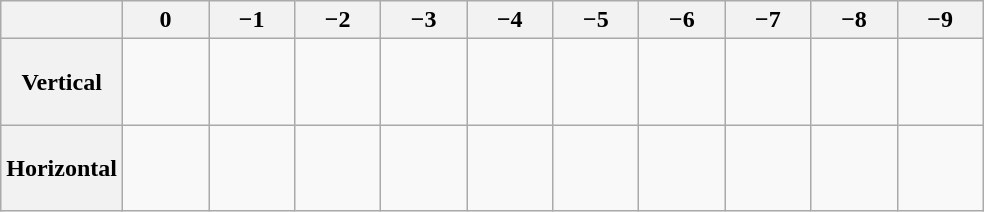<table class="wikitable" border="1" style="text-align:center">
<tr>
<th> </th>
<th style="width:50px">0</th>
<th style="width:50px">−1</th>
<th style="width:50px">−2</th>
<th style="width:50px">−3</th>
<th style="width:50px">−4</th>
<th style="width:50px">−5</th>
<th style="width:50px">−6</th>
<th style="width:50px">−7</th>
<th style="width:50px">−8</th>
<th style="width:50px">−9</th>
</tr>
<tr>
<th style="height:50px">Vertical</th>
<td> </td>
<td></td>
<td></td>
<td></td>
<td></td>
<td></td>
<td></td>
<td></td>
<td></td>
<td></td>
</tr>
<tr>
<th style="height:50px">Horizontal</th>
<td> </td>
<td></td>
<td></td>
<td></td>
<td></td>
<td></td>
<td></td>
<td></td>
<td></td>
<td></td>
</tr>
</table>
